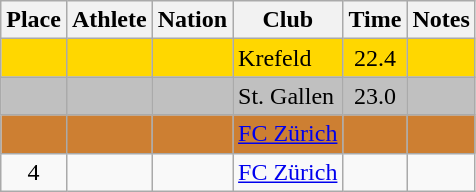<table class="wikitable sortable">
<tr>
<th>Place</th>
<th>Athlete</th>
<th>Nation</th>
<th>Club</th>
<th>Time</th>
<th>Notes</th>
</tr>
<tr style="background:gold;">
<td align=center></td>
<td></td>
<td></td>
<td>Krefeld</td>
<td align=center>22.4 </td>
<td></td>
</tr>
<tr style="background:silver;">
<td align=center></td>
<td></td>
<td></td>
<td>St. Gallen</td>
<td align=center>23.0</td>
<td></td>
</tr>
<tr style="background:#CD7F32;">
<td align=center></td>
<td></td>
<td></td>
<td><a href='#'>FC Zürich</a></td>
<td></td>
<td></td>
</tr>
<tr>
<td align=center>4</td>
<td></td>
<td></td>
<td><a href='#'>FC Zürich</a></td>
<td></td>
<td></td>
</tr>
</table>
